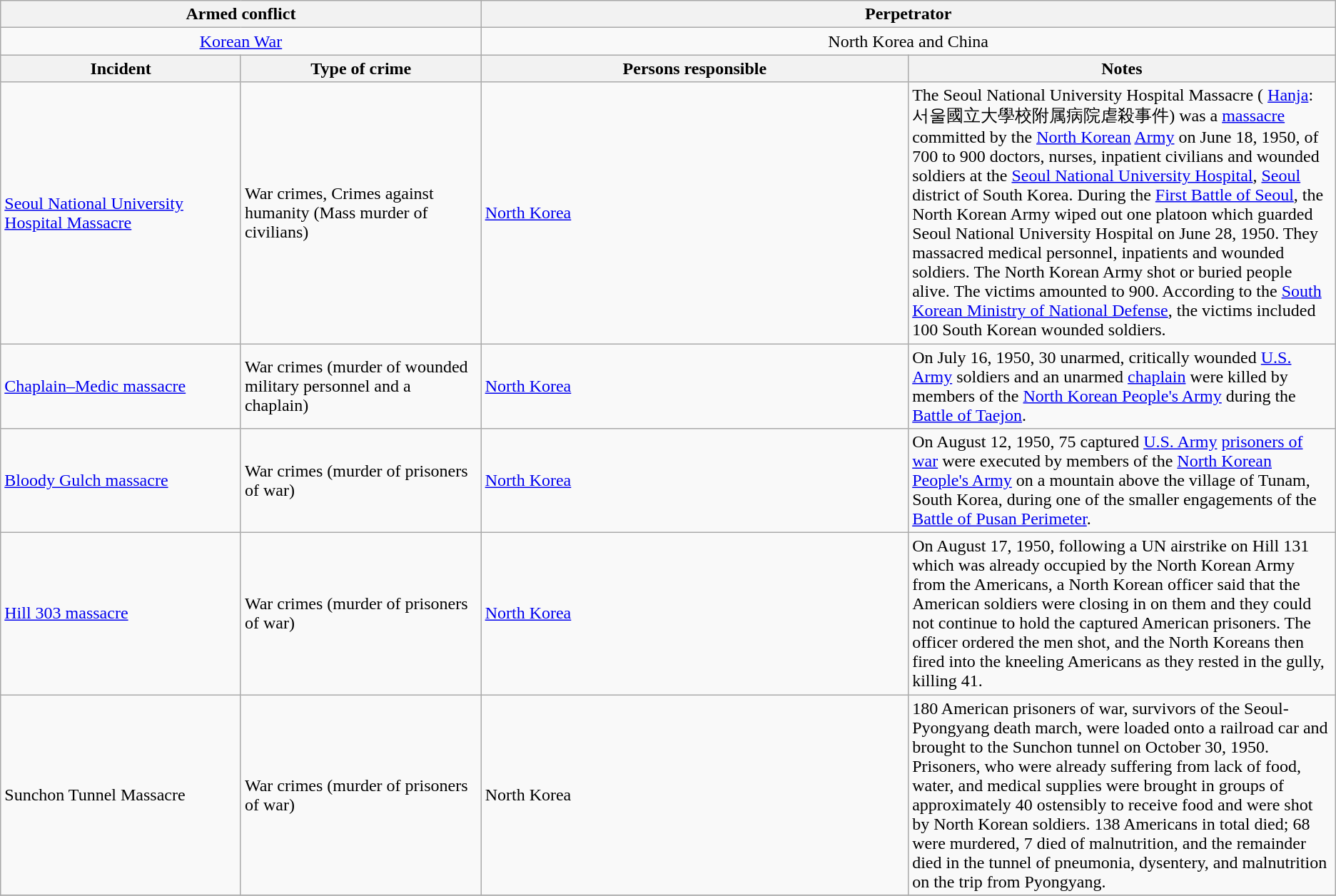<table class="wikitable">
<tr>
<th colspan="2">Armed conflict</th>
<th colspan="2">Perpetrator</th>
</tr>
<tr style="text-align:center;">
<td colspan="2"><a href='#'>Korean War</a></td>
<td colspan="2">North Korea and China</td>
</tr>
<tr>
<th>Incident</th>
<th>Type of crime</th>
<th>Persons responsible</th>
<th>Notes</th>
</tr>
<tr>
<td style="width:18%;"><a href='#'>Seoul National University Hospital Massacre</a></td>
<td style="width:18%;">War crimes, Crimes against humanity (Mass murder of civilians)</td>
<td style="width:32%;"><a href='#'>North Korea</a></td>
<td style="width:32%;">The Seoul National University Hospital Massacre ( <a href='#'>Hanja</a>: 서울國立大學校附属病院虐殺事件) was a <a href='#'>massacre</a> committed by the <a href='#'>North Korean</a> <a href='#'>Army</a> on June 18, 1950, of 700 to 900 doctors, nurses, inpatient civilians and wounded soldiers at the <a href='#'>Seoul National University Hospital</a>, <a href='#'>Seoul</a> district of South Korea. During the <a href='#'>First Battle of Seoul</a>, the North Korean Army wiped out one platoon which guarded Seoul National University Hospital on June 28, 1950. They massacred medical personnel, inpatients and wounded soldiers. The North Korean Army shot or buried people alive. The victims amounted to 900. According to the <a href='#'>South Korean Ministry of National Defense</a>, the victims included 100 South Korean wounded soldiers.</td>
</tr>
<tr>
<td><a href='#'>Chaplain–Medic massacre</a></td>
<td>War crimes (murder of wounded military personnel and a chaplain)</td>
<td><a href='#'>North Korea</a></td>
<td>On July 16, 1950, 30 unarmed, critically wounded <a href='#'>U.S. Army</a> soldiers and an unarmed <a href='#'>chaplain</a> were killed by members of the <a href='#'>North Korean People's Army</a> during the <a href='#'>Battle of Taejon</a>.</td>
</tr>
<tr>
<td><a href='#'>Bloody Gulch massacre</a></td>
<td>War crimes (murder of prisoners of war)</td>
<td><a href='#'>North Korea</a></td>
<td>On August 12, 1950, 75 captured <a href='#'>U.S. Army</a> <a href='#'>prisoners of war</a> were executed by members of the <a href='#'>North Korean</a> <a href='#'>People's Army</a> on a mountain above the village of Tunam, South Korea, during one of the smaller engagements of the <a href='#'>Battle of Pusan Perimeter</a>.</td>
</tr>
<tr>
<td><a href='#'>Hill 303 massacre</a></td>
<td>War crimes (murder of prisoners of war)</td>
<td><a href='#'>North Korea</a></td>
<td>On August 17, 1950, following a UN airstrike on Hill 131 which was already occupied by the North Korean Army from the Americans, a North Korean officer said that the American soldiers were closing in on them and they could not continue to hold the captured American prisoners. The officer ordered the men shot, and the North Koreans then fired into the kneeling Americans as they rested in the gully, killing 41.</td>
</tr>
<tr>
<td>Sunchon Tunnel Massacre</td>
<td>War crimes (murder of prisoners of war)</td>
<td>North Korea</td>
<td>180 American prisoners of war, survivors of the Seoul-Pyongyang death march, were loaded onto a railroad car and brought to the Sunchon tunnel on October 30, 1950. Prisoners, who were already suffering from lack of food, water, and medical supplies were brought in groups of approximately 40 ostensibly to receive food and were shot by North Korean soldiers. 138 Americans in total died; 68 were murdered, 7 died of malnutrition, and the remainder died in the tunnel of pneumonia, dysentery, and malnutrition on the trip from Pyongyang.</td>
</tr>
<tr>
</tr>
</table>
